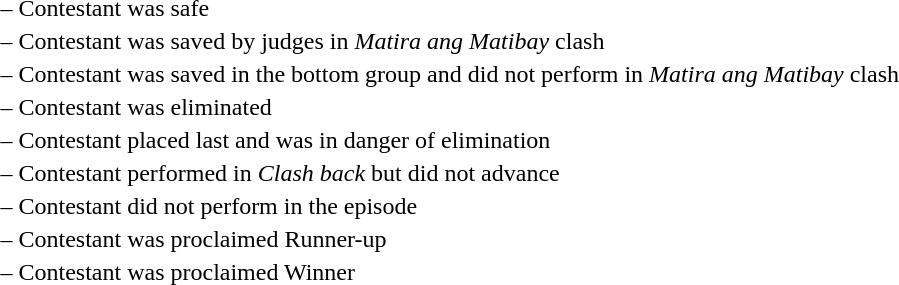<table>
<tr>
<td> –</td>
<td>Contestant was safe</td>
</tr>
<tr>
<td> –</td>
<td>Contestant was saved by judges in <em>Matira ang Matibay</em> clash</td>
</tr>
<tr>
<td> –</td>
<td>Contestant was saved in the bottom group and did not perform in <em>Matira ang Matibay</em> clash</td>
</tr>
<tr>
<td> –</td>
<td>Contestant was eliminated</td>
</tr>
<tr>
<td> –</td>
<td>Contestant placed last and was in danger of elimination</td>
</tr>
<tr>
<td> –</td>
<td>Contestant performed in <em>Clash back</em> but did not advance</td>
</tr>
<tr>
<td> –</td>
<td>Contestant did not perform in the episode</td>
</tr>
<tr>
<td> –</td>
<td>Contestant was proclaimed Runner-up</td>
</tr>
<tr>
<td> –</td>
<td>Contestant was proclaimed Winner</td>
</tr>
</table>
